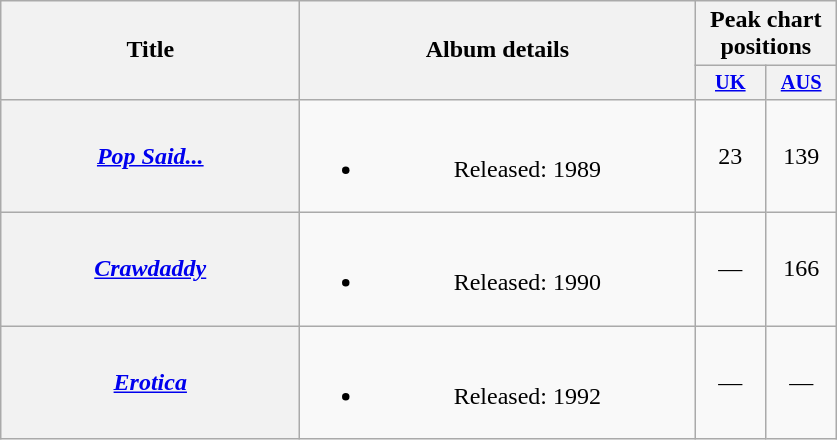<table class="wikitable plainrowheaders" style="text-align:center;" border="1">
<tr>
<th scope="col" rowspan="2" style="width:12em;">Title</th>
<th scope="col" rowspan="2" style="width:16em;">Album details</th>
<th scope="col" colspan="2">Peak chart<br>positions</th>
</tr>
<tr>
<th scope="col" style="width:3em; font-size:85%"><a href='#'>UK</a><br></th>
<th scope="col" style="width:3em; font-size:85%"><a href='#'>AUS</a><br></th>
</tr>
<tr>
<th scope="row"><em><a href='#'>Pop Said...</a></em></th>
<td><br><ul><li>Released: 1989</li></ul></td>
<td>23</td>
<td>139</td>
</tr>
<tr>
<th scope="row"><em><a href='#'>Crawdaddy</a></em></th>
<td><br><ul><li>Released: 1990</li></ul></td>
<td>—</td>
<td>166</td>
</tr>
<tr>
<th scope="row"><em><a href='#'>Erotica</a></em></th>
<td><br><ul><li>Released: 1992</li></ul></td>
<td>—</td>
<td>—</td>
</tr>
</table>
